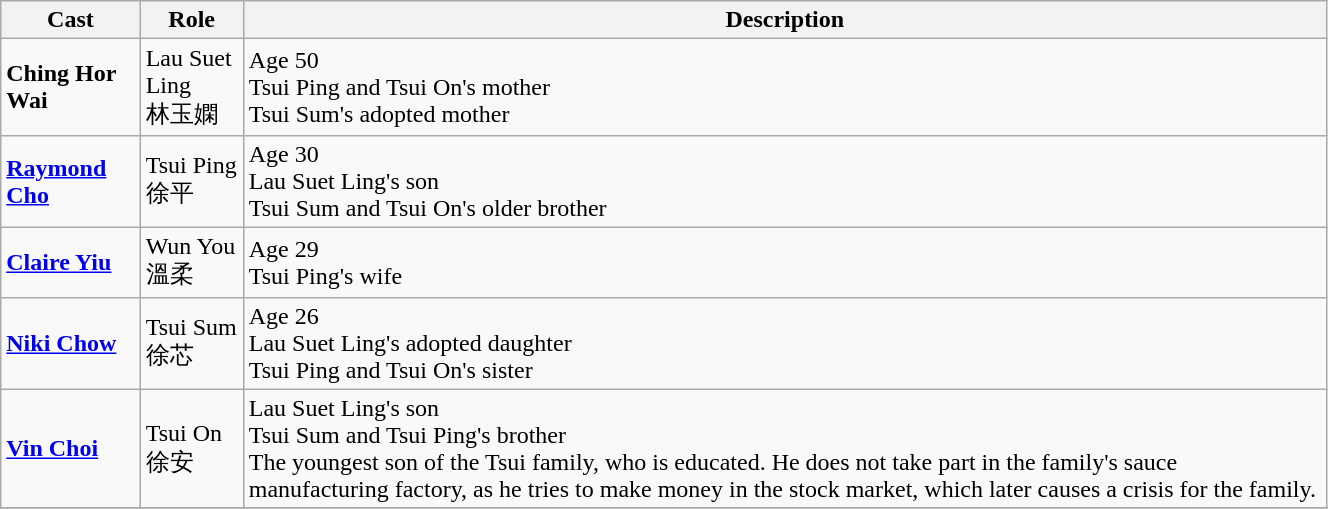<table class="wikitable" width="70%">
<tr>
<th>Cast</th>
<th>Role</th>
<th>Description</th>
</tr>
<tr>
<td><strong>Ching Hor Wai</strong></td>
<td>Lau Suet Ling<br>林玉嫻</td>
<td>Age 50 <br>Tsui Ping and Tsui On's mother<br>Tsui Sum's adopted mother</td>
</tr>
<tr>
<td><strong><a href='#'>Raymond Cho</a></strong></td>
<td>Tsui Ping<br>徐平</td>
<td>Age 30 <br>Lau Suet Ling's son<br>Tsui Sum and Tsui On's older brother</td>
</tr>
<tr>
<td><strong><a href='#'>Claire Yiu</a></strong></td>
<td>Wun You<br>溫柔</td>
<td>Age 29 <br>Tsui Ping's wife</td>
</tr>
<tr>
<td><strong><a href='#'>Niki Chow</a></strong></td>
<td>Tsui Sum<br>徐芯</td>
<td>Age 26 <br>Lau Suet Ling's adopted daughter<br>Tsui Ping and Tsui On's sister</td>
</tr>
<tr>
<td><strong><a href='#'>Vin Choi</a></strong></td>
<td>Tsui On <br> 徐安</td>
<td>Lau Suet Ling's son<br>Tsui Sum and Tsui Ping's brother <br> The youngest son of the Tsui family, who is educated. He does not take part in the family's sauce manufacturing factory, as he tries to make money in the stock market, which later causes a crisis for the family.</td>
</tr>
<tr>
</tr>
</table>
